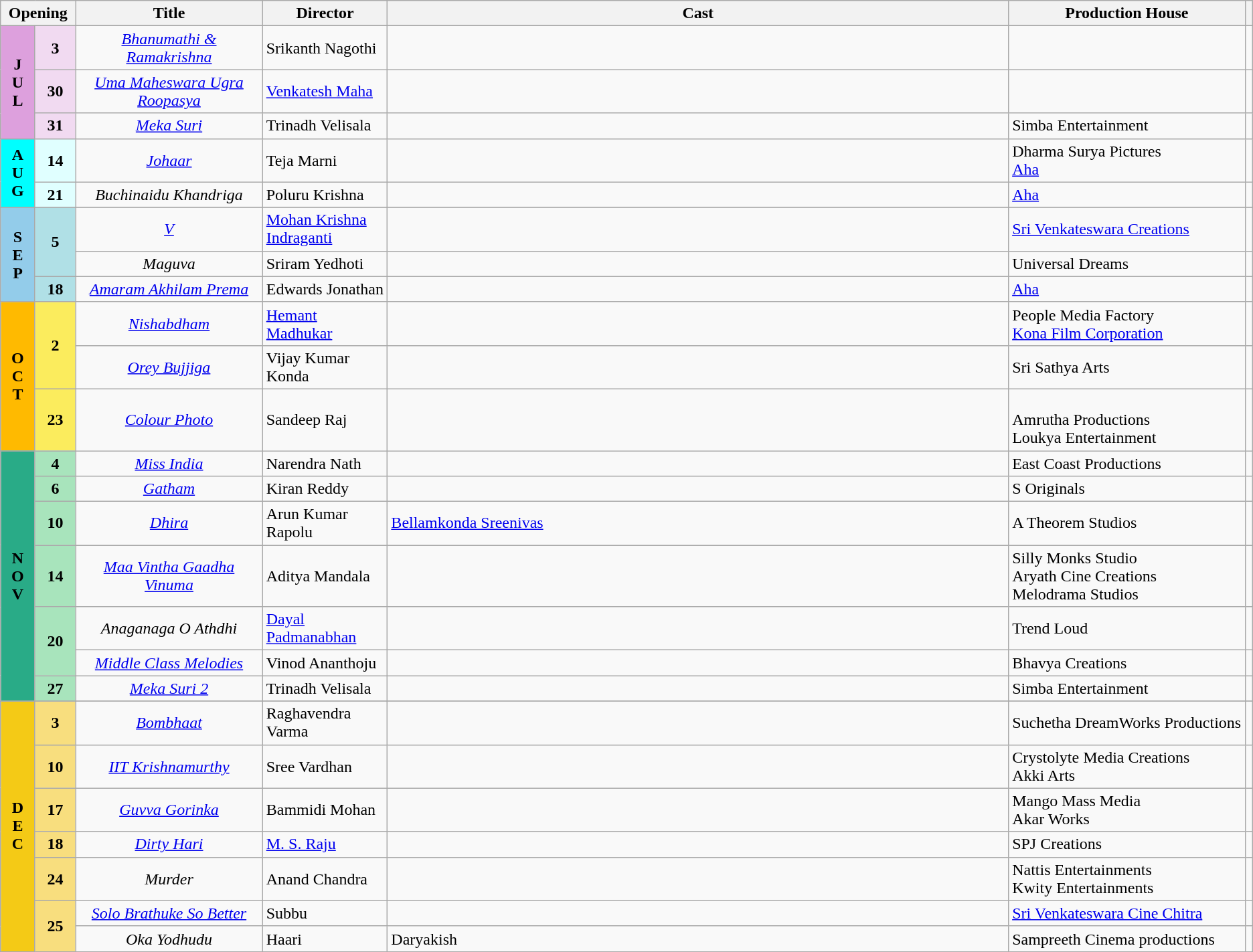<table class="wikitable sortable">
<tr style="background:#blue; text-align:center;">
<th colspan="2" style="width:6%;"><strong>Opening</strong></th>
<th style="width:15%;"><strong>Title</strong></th>
<th style="width:10%;"><strong>Director</strong></th>
<th style="width:50%;"><strong>Cast</strong></th>
<th style="width:25%;"><strong>Production House</strong></th>
<th style="width:1%;"></th>
</tr>
<tr>
</tr>
<tr July!>
<td rowspan="3" style="text-align:center; background:plum;"><strong>J<br>U<br>L</strong></td>
<td style="text-align:center; background:#f1daf1;"><strong>3</strong></td>
<td style="text-align:center;"><em><a href='#'>Bhanumathi & Ramakrishna</a></em></td>
<td>Srikanth Nagothi</td>
<td></td>
<td></td>
<td></td>
</tr>
<tr>
<td style="text-align:center; background:#f1daf1;"><strong>30</strong></td>
<td style="text-align:center;"><em><a href='#'>Uma Maheswara Ugra Roopasya</a></em></td>
<td><a href='#'>Venkatesh Maha</a></td>
<td></td>
<td></td>
<td></td>
</tr>
<tr>
<td style="text-align:center; background:#f1daf1;"><strong>31</strong></td>
<td style="text-align:center;"><em><a href='#'>Meka Suri</a></em></td>
<td>Trinadh Velisala</td>
<td></td>
<td>Simba Entertainment</td>
<td></td>
</tr>
<tr August!>
<td rowspan="2" style="text-align:center; background:#0ff;"><strong>A<br>U<br>G</strong></td>
<td style="text-align:center; background:#e0ffff;"><strong>14</strong></td>
<td style="text-align:center;"><em><a href='#'>Johaar</a></em></td>
<td>Teja Marni</td>
<td></td>
<td>Dharma Surya Pictures<br><a href='#'>Aha</a></td>
<td></td>
</tr>
<tr>
<td style="text-align:center; background:#e0ffff;"><strong>21</strong></td>
<td style="text-align:center;"><em>Buchinaidu Khandriga</em></td>
<td>Poluru Krishna</td>
<td></td>
<td><a href='#'>Aha</a></td>
<td></td>
</tr>
<tr>
</tr>
<tr September!>
<td rowspan="3" style="text-align:center; background:#93CCEA; textcolor:#000;"><strong>S<br>E<br>P</strong></td>
<td rowspan="2" style="text-align:center;background:#B0E0E6;"><strong>5</strong></td>
<td style="text-align:center;"><em><a href='#'>V</a></em></td>
<td><a href='#'>Mohan Krishna Indraganti</a></td>
<td></td>
<td><a href='#'>Sri Venkateswara Creations</a></td>
<td></td>
</tr>
<tr>
<td style="text-align:center;"><em>Maguva</em></td>
<td>Sriram Yedhoti</td>
<td></td>
<td>Universal Dreams</td>
<td></td>
</tr>
<tr>
<td rowspan="1" style="text-align:center;background:#B0E0E6;"><strong>18</strong></td>
<td style="text-align:center;"><em><a href='#'>Amaram Akhilam Prema</a></em></td>
<td>Edwards Jonathan</td>
<td></td>
<td><a href='#'>Aha</a></td>
<td></td>
</tr>
<tr October!>
<td rowspan="3" style="text-align:center; background:#ffba00; textcolor:#000;"><strong>O<br>C<br>T</strong></td>
<td rowspan="2" style="text-align:center; background:#fbec5d;"><strong>2</strong></td>
<td style="text-align:center;"><em><a href='#'>Nishabdham</a></em></td>
<td><a href='#'>Hemant Madhukar</a></td>
<td></td>
<td>People Media Factory<br><a href='#'>Kona Film Corporation</a></td>
<td></td>
</tr>
<tr>
<td style="text-align:center;"><em><a href='#'>Orey Bujjiga</a></em></td>
<td>Vijay Kumar Konda</td>
<td></td>
<td>Sri Sathya Arts</td>
<td></td>
</tr>
<tr>
<td style="text-align:center; background:#fbec5d;"><strong>23</strong></td>
<td style="text-align:center;"><em><a href='#'>Colour Photo</a></em></td>
<td>Sandeep Raj</td>
<td></td>
<td><br>Amrutha Productions<br>Loukya Entertainment</td>
<td></td>
</tr>
<tr November!>
<th rowspan="7" style="text-align:center; background:#29AB87; textcolor:#000;"><strong>N<br>O<br>V</strong></th>
<td style="text-align:center;background:#a8e4bc;"><strong>4</strong></td>
<td style="text-align:center;"><em><a href='#'>Miss India</a></em></td>
<td>Narendra Nath</td>
<td></td>
<td>East Coast Productions</td>
<td></td>
</tr>
<tr>
<td style="text-align:center;background:#a8e4bc;"><strong>6</strong></td>
<td style="text-align:center;"><em><a href='#'>Gatham</a></em></td>
<td>Kiran Reddy</td>
<td></td>
<td Offbeat Films>S Originals</td>
<td></td>
</tr>
<tr>
<td style="text-align:center;background:#a8e4bc;"><strong>10</strong></td>
<td style="text-align:center;"><em><a href='#'>Dhira</a></em></td>
<td>Arun Kumar Rapolu</td>
<td><a href='#'>Bellamkonda Sreenivas</a></td>
<td>A Theorem Studios</td>
<td></td>
</tr>
<tr>
<td style="text-align:center;background:#a8e4bc;"><strong>14</strong></td>
<td style="text-align:center;"><em><a href='#'>Maa Vintha Gaadha Vinuma</a></em></td>
<td>Aditya Mandala</td>
<td></td>
<td>Silly Monks Studio<br>Aryath Cine Creations<br>Melodrama Studios</td>
<td></td>
</tr>
<tr>
<td rowspan="2" style="text-align:center; background:#a8e4bc;"><strong>20</strong></td>
<td style="text-align:center;"><em>Anaganaga O Athdhi</em></td>
<td><a href='#'>Dayal Padmanabhan</a></td>
<td></td>
<td>Trend Loud</td>
<td></td>
</tr>
<tr>
<td style="text-align:center;"><em><a href='#'>Middle Class Melodies</a></em></td>
<td>Vinod Ananthoju</td>
<td></td>
<td>Bhavya Creations</td>
<td></td>
</tr>
<tr>
<td style="text-align:center;background:#a8e4bc;"><strong>27</strong></td>
<td style="text-align:center;"><a href='#'><em>Meka Suri 2</em></a></td>
<td>Trinadh Velisala</td>
<td></td>
<td>Simba Entertainment</td>
<td></td>
</tr>
<tr>
</tr>
<tr December!>
<td rowspan="7" style="text-align:center; background:#F4CA16; textcolor:#000;"><strong>D<br>E<br>C</strong></td>
<td style="text-align:center; background:#F8DE7E;"><strong>3</strong></td>
<td style="text-align:center;"><em><a href='#'>Bombhaat</a></em></td>
<td>Raghavendra Varma</td>
<td></td>
<td>Suchetha DreamWorks Productions</td>
<td></td>
</tr>
<tr>
<td style="text-align:center; background:#F8DE7E;"><strong>10</strong></td>
<td style="text-align:center;"><em><a href='#'>IIT Krishnamurthy</a></em></td>
<td>Sree Vardhan</td>
<td></td>
<td>Crystolyte Media Creations<br>Akki Arts</td>
<td></td>
</tr>
<tr>
<td style="text-align:center; background:#F8DE7E;"><strong>17</strong></td>
<td style="text-align:center;"><em><a href='#'>Guvva Gorinka</a></em></td>
<td>Bammidi Mohan</td>
<td></td>
<td>Mango Mass Media<br>Akar Works</td>
<td></td>
</tr>
<tr>
<td style="text-align:center; background:#F8DE7E;"><strong>18</strong></td>
<td style="text-align:center;"><em><a href='#'>Dirty Hari</a></em></td>
<td><a href='#'>M. S. Raju</a></td>
<td></td>
<td>SPJ Creations</td>
<td></td>
</tr>
<tr>
<td style="text-align:center; background:#F8DE7E;"><strong>24</strong></td>
<td style="text-align:center;"><em>Murder</em></td>
<td>Anand Chandra</td>
<td></td>
<td>Nattis Entertainments <br>Kwity Entertainments</td>
<td><br></td>
</tr>
<tr>
<td rowspan="2" style="text-align:center; background:#F8DE7E;"><strong>25</strong></td>
<td style="text-align:center;"><em><a href='#'>Solo Brathuke So Better</a></em></td>
<td>Subbu</td>
<td></td>
<td><a href='#'>Sri Venkateswara Cine Chitra</a></td>
<td></td>
</tr>
<tr>
<td style="text-align:center;"><em>Oka Yodhudu</em></td>
<td Rajasekhar>Haari</td>
<td>Daryakish</td>
<td>Sampreeth Cinema productions</td>
<td></td>
</tr>
</table>
